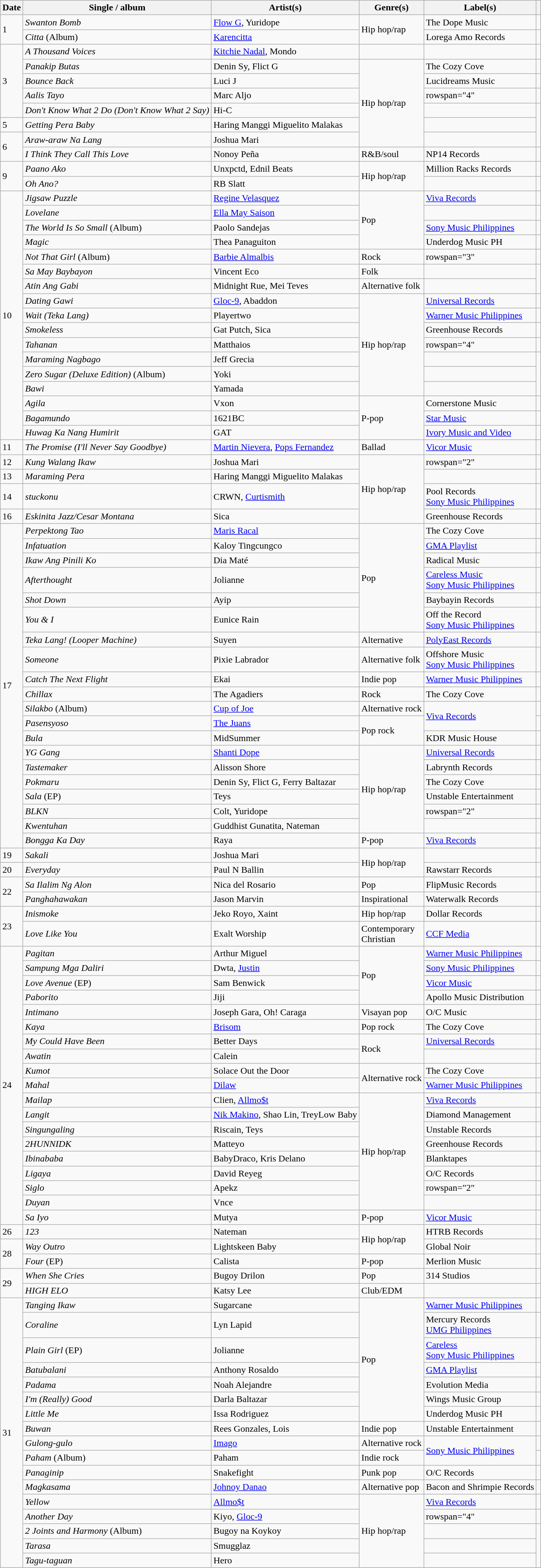<table class="wikitable">
<tr>
<th>Date</th>
<th>Single / album</th>
<th>Artist(s)</th>
<th>Genre(s)</th>
<th>Label(s)</th>
<th></th>
</tr>
<tr>
<td rowspan="2">1</td>
<td><em>Swanton Bomb</em></td>
<td><a href='#'>Flow G</a>, Yuridope</td>
<td rowspan="2">Hip hop/rap</td>
<td>The Dope Music</td>
<td></td>
</tr>
<tr>
<td><em>Citta</em> (Album)</td>
<td><a href='#'>Karencitta</a></td>
<td>Lorega Amo Records</td>
<td></td>
</tr>
<tr>
<td rowspan="5">3</td>
<td><em>A Thousand Voices</em></td>
<td><a href='#'>Kitchie Nadal</a>, Mondo</td>
<td></td>
<td></td>
<td></td>
</tr>
<tr>
<td><em>Panakip Butas</em></td>
<td>Denin Sy, Flict G</td>
<td rowspan="6">Hip hop/rap</td>
<td>The Cozy Cove</td>
<td></td>
</tr>
<tr>
<td><em>Bounce Back</em></td>
<td>Luci J</td>
<td>Lucidreams Music</td>
<td></td>
</tr>
<tr>
<td><em>Aalis Tayo</em></td>
<td>Marc Aljo</td>
<td>rowspan="4" </td>
<td></td>
</tr>
<tr>
<td><em>Don't Know What 2 Do (Don't Know What 2 Say)</em></td>
<td>Hi-C</td>
<td></td>
</tr>
<tr>
<td>5</td>
<td><em>Getting Pera Baby</em></td>
<td>Haring Manggi Miguelito Malakas</td>
<td></td>
</tr>
<tr>
<td rowspan="2">6</td>
<td><em>Araw-araw Na Lang</em></td>
<td>Joshua Mari</td>
<td></td>
</tr>
<tr>
<td><em>I Think They Call This Love</em></td>
<td>Nonoy Peña</td>
<td>R&B/soul</td>
<td>NP14 Records</td>
<td></td>
</tr>
<tr>
<td rowspan="2">9</td>
<td><em>Paano Ako</em></td>
<td>Unxpctd, Ednil Beats</td>
<td rowspan="2">Hip hop/rap</td>
<td>Million Racks Records</td>
<td></td>
</tr>
<tr>
<td><em>Oh Ano?</em></td>
<td>RB Slatt</td>
<td></td>
<td></td>
</tr>
<tr>
<td rowspan="17">10</td>
<td><em>Jigsaw Puzzle</em></td>
<td><a href='#'>Regine Velasquez</a></td>
<td rowspan="4">Pop</td>
<td><a href='#'>Viva Records</a></td>
<td></td>
</tr>
<tr>
<td><em>Lovelane</em></td>
<td><a href='#'>Ella May Saison</a></td>
<td></td>
<td></td>
</tr>
<tr>
<td><em>The World Is So Small</em> (Album)</td>
<td>Paolo Sandejas</td>
<td><a href='#'>Sony Music Philippines</a></td>
<td></td>
</tr>
<tr>
<td><em>Magic</em></td>
<td>Thea Panaguiton</td>
<td>Underdog Music PH</td>
<td></td>
</tr>
<tr>
<td><em>Not That Girl</em> (Album)</td>
<td><a href='#'>Barbie Almalbis</a></td>
<td>Rock</td>
<td>rowspan="3" </td>
<td></td>
</tr>
<tr>
<td><em>Sa May Baybayon</em></td>
<td>Vincent Eco</td>
<td>Folk</td>
<td></td>
</tr>
<tr>
<td><em>Atin Ang Gabi</em></td>
<td>Midnight Rue, Mei Teves</td>
<td>Alternative folk</td>
<td></td>
</tr>
<tr>
<td><em>Dating Gawi</em></td>
<td><a href='#'>Gloc-9</a>, Abaddon</td>
<td rowspan="7">Hip hop/rap</td>
<td><a href='#'>Universal Records</a></td>
<td></td>
</tr>
<tr>
<td><em>Wait (Teka Lang)</em></td>
<td>Playertwo</td>
<td><a href='#'>Warner Music Philippines</a></td>
<td></td>
</tr>
<tr>
<td><em>Smokeless</em></td>
<td>Gat Putch, Sica</td>
<td>Greenhouse Records</td>
<td></td>
</tr>
<tr>
<td><em>Tahanan</em></td>
<td>Matthaios</td>
<td>rowspan="4" </td>
<td></td>
</tr>
<tr>
<td><em>Maraming Nagbago</em></td>
<td>Jeff Grecia</td>
<td></td>
</tr>
<tr>
<td><em>Zero Sugar (Deluxe Edition)</em> (Album)</td>
<td>Yoki</td>
<td></td>
</tr>
<tr>
<td><em>Bawi</em></td>
<td>Yamada</td>
<td></td>
</tr>
<tr>
<td><em>Agila</em></td>
<td>Vxon</td>
<td rowspan="3">P-pop</td>
<td>Cornerstone Music</td>
<td></td>
</tr>
<tr>
<td><em>Bagamundo</em></td>
<td>1621BC</td>
<td><a href='#'>Star Music</a></td>
<td></td>
</tr>
<tr>
<td><em>Huwag Ka Nang Humirit</em></td>
<td>GAT</td>
<td><a href='#'>Ivory Music and Video</a></td>
<td></td>
</tr>
<tr>
<td>11</td>
<td><em>The Promise (I'll Never Say Goodbye)</em></td>
<td><a href='#'>Martin Nievera</a>, <a href='#'>Pops Fernandez</a></td>
<td>Ballad</td>
<td><a href='#'>Vicor Music</a></td>
<td></td>
</tr>
<tr>
<td>12</td>
<td><em>Kung Walang Ikaw</em></td>
<td>Joshua Mari</td>
<td rowspan="4">Hip hop/rap</td>
<td>rowspan="2" </td>
<td></td>
</tr>
<tr>
<td>13</td>
<td><em>Maraming Pera</em></td>
<td>Haring Manggi Miguelito Malakas</td>
<td></td>
</tr>
<tr>
<td>14</td>
<td><em>stuckonu</em></td>
<td>CRWN, <a href='#'>Curtismith</a></td>
<td>Pool Records<br><a href='#'>Sony Music Philippines</a></td>
<td></td>
</tr>
<tr>
<td>16</td>
<td><em>Eskinita Jazz/Cesar Montana</em></td>
<td>Sica</td>
<td>Greenhouse Records</td>
<td></td>
</tr>
<tr>
<td rowspan="20">17</td>
<td><em>Perpektong Tao</em></td>
<td><a href='#'>Maris Racal</a></td>
<td rowspan="6">Pop</td>
<td>The Cozy Cove</td>
<td></td>
</tr>
<tr>
<td><em>Infatuation</em></td>
<td>Kaloy Tingcungco</td>
<td><a href='#'>GMA Playlist</a></td>
<td></td>
</tr>
<tr>
<td><em>Ikaw Ang Pinili Ko</em></td>
<td>Dia Maté</td>
<td>Radical Music</td>
<td></td>
</tr>
<tr>
<td><em>Afterthought</em></td>
<td>Jolianne</td>
<td><a href='#'>Careless Music</a><br><a href='#'>Sony Music Philippines</a></td>
<td></td>
</tr>
<tr>
<td><em>Shot Down</em></td>
<td>Ayip</td>
<td>Baybayin Records</td>
<td></td>
</tr>
<tr>
<td><em>You & I</em></td>
<td>Eunice Rain</td>
<td>Off the Record<br><a href='#'>Sony Music Philippines</a></td>
<td></td>
</tr>
<tr>
<td><em>Teka Lang! (Looper Machine)</em></td>
<td>Suyen</td>
<td>Alternative</td>
<td><a href='#'>PolyEast Records</a></td>
<td></td>
</tr>
<tr>
<td><em>Someone</em></td>
<td>Pixie Labrador</td>
<td>Alternative folk</td>
<td>Offshore Music<br><a href='#'>Sony Music Philippines</a></td>
<td></td>
</tr>
<tr>
<td><em>Catch The Next Flight</em></td>
<td>Ekai</td>
<td>Indie pop</td>
<td><a href='#'>Warner Music Philippines</a></td>
<td></td>
</tr>
<tr>
<td><em>Chillax</em></td>
<td>The Agadiers</td>
<td>Rock</td>
<td>The Cozy Cove</td>
<td></td>
</tr>
<tr>
<td><em>Silakbo</em> (Album)</td>
<td><a href='#'>Cup of Joe</a></td>
<td>Alternative rock</td>
<td rowspan="2"><a href='#'>Viva Records</a></td>
<td></td>
</tr>
<tr>
<td><em>Pasensyoso</em></td>
<td><a href='#'>The Juans</a></td>
<td rowspan="2">Pop rock</td>
<td></td>
</tr>
<tr>
<td><em>Bula</em></td>
<td>MidSummer</td>
<td>KDR Music House</td>
<td></td>
</tr>
<tr>
<td><em>YG Gang</em></td>
<td><a href='#'>Shanti Dope</a></td>
<td rowspan="6">Hip hop/rap</td>
<td><a href='#'>Universal Records</a></td>
<td></td>
</tr>
<tr>
<td><em>Tastemaker</em></td>
<td>Alisson Shore</td>
<td>Labrynth Records</td>
<td></td>
</tr>
<tr>
<td><em>Pokmaru</em></td>
<td>Denin Sy, Flict G, Ferry Baltazar</td>
<td>The Cozy Cove</td>
<td></td>
</tr>
<tr>
<td><em>Sala</em> (EP)</td>
<td>Teys</td>
<td>Unstable Entertainment</td>
<td></td>
</tr>
<tr>
<td><em>BLKN</em></td>
<td>Colt, Yuridope</td>
<td>rowspan="2" </td>
<td></td>
</tr>
<tr>
<td><em>Kwentuhan</em></td>
<td>Guddhist Gunatita, Nateman</td>
<td></td>
</tr>
<tr>
<td><em>Bongga Ka Day</em></td>
<td>Raya</td>
<td>P-pop</td>
<td><a href='#'>Viva Records</a></td>
<td></td>
</tr>
<tr>
<td>19</td>
<td><em>Sakali</em></td>
<td>Joshua Mari</td>
<td rowspan="2">Hip hop/rap</td>
<td></td>
<td></td>
</tr>
<tr>
<td>20</td>
<td><em>Everyday</em></td>
<td>Paul N Ballin</td>
<td>Rawstarr Records</td>
<td></td>
</tr>
<tr>
<td rowspan="2">22</td>
<td><em>Sa Ilalim Ng Alon</em></td>
<td>Nica del Rosario</td>
<td>Pop</td>
<td>FlipMusic Records</td>
<td></td>
</tr>
<tr>
<td><em>Panghahawakan</em></td>
<td>Jason Marvin</td>
<td>Inspirational</td>
<td>Waterwalk Records</td>
<td></td>
</tr>
<tr>
<td rowspan="2">23</td>
<td><em>Inismoke</em></td>
<td>Jeko Royo, Xaint</td>
<td>Hip hop/rap</td>
<td>Dollar Records</td>
<td></td>
</tr>
<tr>
<td><em>Love Like You</em></td>
<td>Exalt Worship</td>
<td>Contemporary<br>Christian</td>
<td><a href='#'>CCF Media</a></td>
<td></td>
</tr>
<tr>
<td rowspan="19">24</td>
<td><em>Pagitan</em></td>
<td>Arthur Miguel</td>
<td rowspan="4">Pop</td>
<td><a href='#'>Warner Music Philippines</a></td>
<td></td>
</tr>
<tr>
<td><em>Sampung Mga Daliri</em></td>
<td>Dwta, <a href='#'>Justin</a></td>
<td><a href='#'>Sony Music Philippines</a></td>
<td></td>
</tr>
<tr>
<td><em>Love Avenue</em> (EP)</td>
<td>Sam Benwick</td>
<td><a href='#'>Vicor Music</a></td>
<td></td>
</tr>
<tr>
<td><em>Paborito</em></td>
<td>Jiji</td>
<td>Apollo Music Distribution</td>
<td></td>
</tr>
<tr>
<td><em>Intimano</em></td>
<td>Joseph Gara, Oh! Caraga</td>
<td>Visayan pop</td>
<td>O/C Music</td>
<td></td>
</tr>
<tr>
<td><em>Kaya</em></td>
<td><a href='#'>Brisom</a></td>
<td>Pop rock</td>
<td>The Cozy Cove</td>
<td></td>
</tr>
<tr>
<td><em>My Could Have Been</em></td>
<td>Better Days</td>
<td rowspan="2">Rock</td>
<td><a href='#'>Universal Records</a></td>
<td></td>
</tr>
<tr>
<td><em>Awatin</em></td>
<td>Calein</td>
<td></td>
<td></td>
</tr>
<tr>
<td><em>Kumot</em></td>
<td>Solace Out the Door</td>
<td rowspan="2">Alternative rock</td>
<td>The Cozy Cove</td>
<td></td>
</tr>
<tr>
<td><em>Mahal</em></td>
<td><a href='#'>Dilaw</a></td>
<td><a href='#'>Warner Music Philippines</a></td>
<td></td>
</tr>
<tr>
<td><em>Mailap</em></td>
<td>Clien, <a href='#'>Allmo$t</a></td>
<td rowspan="8">Hip hop/rap</td>
<td><a href='#'>Viva Records</a></td>
<td></td>
</tr>
<tr>
<td><em>Langit</em></td>
<td><a href='#'>Nik Makino</a>, Shao Lin, TreyLow Baby</td>
<td>Diamond Management</td>
<td></td>
</tr>
<tr>
<td><em>Singungaling</em></td>
<td>Riscain, Teys</td>
<td>Unstable Records</td>
<td></td>
</tr>
<tr>
<td><em>2HUNNIDK</em></td>
<td>Matteyo</td>
<td>Greenhouse Records</td>
<td></td>
</tr>
<tr>
<td><em>Ibinababa</em></td>
<td>BabyDraco, Kris Delano</td>
<td>Blanktapes</td>
<td></td>
</tr>
<tr>
<td><em>Ligaya</em></td>
<td>David Reyeg</td>
<td>O/C Records</td>
<td></td>
</tr>
<tr>
<td><em>Siglo</em></td>
<td>Apekz</td>
<td>rowspan="2" </td>
<td></td>
</tr>
<tr>
<td><em>Duyan</em></td>
<td>Vnce</td>
<td></td>
</tr>
<tr>
<td><em>Sa Iyo</em></td>
<td>Mutya</td>
<td>P-pop</td>
<td><a href='#'>Vicor Music</a></td>
<td></td>
</tr>
<tr>
<td>26</td>
<td><em>123</em></td>
<td>Nateman</td>
<td rowspan="2">Hip hop/rap</td>
<td>HTRB Records</td>
<td></td>
</tr>
<tr>
<td rowspan="2">28</td>
<td><em>Way Outro</em></td>
<td>Lightskeen Baby</td>
<td>Global Noir</td>
<td></td>
</tr>
<tr>
<td><em>Four</em> (EP)</td>
<td>Calista</td>
<td>P-pop</td>
<td>Merlion Music</td>
<td></td>
</tr>
<tr>
<td rowspan="2">29</td>
<td><em>When She Cries</em></td>
<td>Bugoy Drilon</td>
<td>Pop</td>
<td>314 Studios</td>
<td></td>
</tr>
<tr>
<td><em>HIGH ELO</em></td>
<td>Katsy Lee</td>
<td>Club/EDM</td>
<td></td>
<td></td>
</tr>
<tr>
<td rowspan="17">31</td>
<td><em>Tanging Ikaw</em></td>
<td>Sugarcane</td>
<td rowspan="7">Pop</td>
<td><a href='#'>Warner Music Philippines</a></td>
<td></td>
</tr>
<tr>
<td><em>Coraline</em></td>
<td>Lyn Lapid</td>
<td>Mercury Records<br><a href='#'>UMG Philippines</a></td>
<td></td>
</tr>
<tr>
<td><em>Plain Girl</em> (EP)</td>
<td>Jolianne</td>
<td><a href='#'>Careless</a><br><a href='#'>Sony Music Philippines</a></td>
<td></td>
</tr>
<tr>
<td><em>Batubalani</em></td>
<td>Anthony Rosaldo</td>
<td><a href='#'>GMA Playlist</a></td>
</tr>
<tr>
<td><em>Padama</em></td>
<td>Noah Alejandre</td>
<td>Evolution Media</td>
<td></td>
</tr>
<tr>
<td><em>I'm (Really) Good</em></td>
<td>Darla Baltazar</td>
<td>Wings Music Group</td>
<td></td>
</tr>
<tr>
<td><em>Little Me</em></td>
<td>Issa Rodriguez</td>
<td>Underdog Music PH</td>
<td></td>
</tr>
<tr>
<td><em>Buwan</em></td>
<td>Rees Gonzales, Lois</td>
<td>Indie pop</td>
<td>Unstable Entertainment</td>
<td></td>
</tr>
<tr>
<td><em>Gulong-gulo</em></td>
<td><a href='#'>Imago</a></td>
<td>Alternative rock</td>
<td rowspan="2"><a href='#'>Sony Music Philippines</a></td>
<td></td>
</tr>
<tr>
<td><em>Paham</em> (Album)</td>
<td>Paham</td>
<td>Indie rock</td>
<td></td>
</tr>
<tr>
<td><em>Panaginip</em></td>
<td>Snakefight</td>
<td>Punk pop</td>
<td>O/C Records</td>
<td></td>
</tr>
<tr>
<td><em>Magkasama</em></td>
<td><a href='#'>Johnoy Danao</a></td>
<td>Alternative pop</td>
<td>Bacon and Shrimpie Records</td>
<td></td>
</tr>
<tr>
<td><em>Yellow</em></td>
<td><a href='#'>Allmo$t</a></td>
<td rowspan="5">Hip hop/rap</td>
<td><a href='#'>Viva Records</a></td>
<td></td>
</tr>
<tr>
<td><em>Another Day</em></td>
<td>Kiyo, <a href='#'>Gloc-9</a></td>
<td>rowspan="4" </td>
<td></td>
</tr>
<tr>
<td><em>2 Joints and Harmony</em> (Album)</td>
<td>Bugoy na Koykoy</td>
<td></td>
</tr>
<tr>
<td><em>Tarasa</em></td>
<td>Smugglaz</td>
<td></td>
</tr>
<tr>
<td><em>Tagu-taguan</em></td>
<td>Hero</td>
<td></td>
</tr>
</table>
